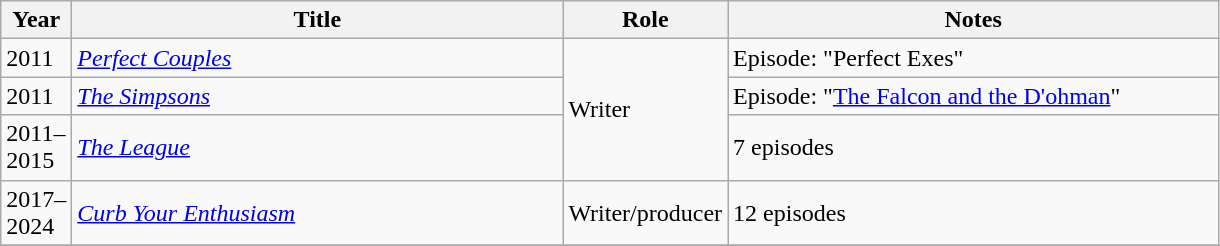<table class="wikitable">
<tr>
<th scope="col" style="width:1em;">Year</th>
<th scope="col" style="width:20em;">Title</th>
<th scope="col" style="width:5em;">Role</th>
<th scope="col" style="width:20em;">Notes</th>
</tr>
<tr>
<td>2011</td>
<td><em><a href='#'>Perfect Couples</a></em></td>
<td rowspan="3">Writer</td>
<td>Episode: "Perfect Exes"</td>
</tr>
<tr>
<td>2011</td>
<td><em><a href='#'>The Simpsons</a></em></td>
<td>Episode: "<a href='#'>The Falcon and the D'ohman</a>"</td>
</tr>
<tr>
<td>2011–2015</td>
<td><em><a href='#'>The League</a></em></td>
<td>7 episodes</td>
</tr>
<tr>
<td>2017–2024</td>
<td><em><a href='#'>Curb Your Enthusiasm</a></em></td>
<td>Writer/producer</td>
<td>12 episodes</td>
</tr>
<tr>
</tr>
</table>
